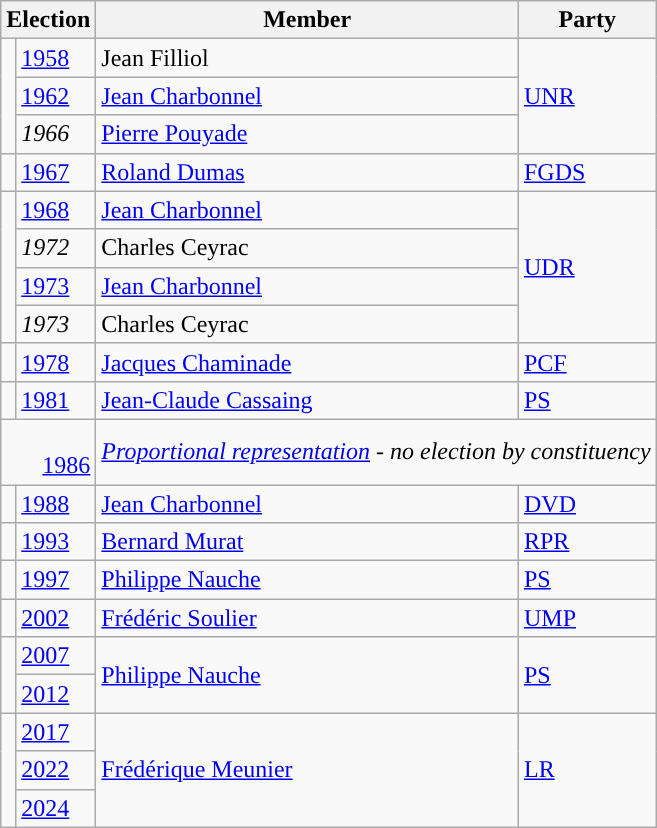<table class="wikitable">
<tr>
<th colspan="2">Election</th>
<th>Member</th>
<th>Party</th>
</tr>
<tr>
<td rowspan="3" style="color:inherit;background-color: "></td>
<td><a href='#'>1958</a></td>
<td>Jean Filliol</td>
<td rowspan="3"><a href='#'>UNR</a></td>
</tr>
<tr>
<td><a href='#'>1962</a></td>
<td><a href='#'>Jean Charbonnel</a></td>
</tr>
<tr>
<td><em>1966</em></td>
<td><a href='#'>Pierre Pouyade</a></td>
</tr>
<tr>
<td style="color:inherit;background-color: "></td>
<td><a href='#'>1967</a></td>
<td><a href='#'>Roland Dumas</a></td>
<td><a href='#'>FGDS</a></td>
</tr>
<tr>
<td rowspan="4" style="color:inherit;background-color: "></td>
<td><a href='#'>1968</a></td>
<td><a href='#'>Jean Charbonnel</a></td>
<td rowspan="4"><a href='#'>UDR</a></td>
</tr>
<tr>
<td><em>1972</em></td>
<td>Charles Ceyrac</td>
</tr>
<tr>
<td><a href='#'>1973</a></td>
<td><a href='#'>Jean Charbonnel</a></td>
</tr>
<tr>
<td><em>1973</em></td>
<td>Charles Ceyrac</td>
</tr>
<tr>
<td style="color:inherit;background-color: "></td>
<td><a href='#'>1978</a></td>
<td><a href='#'>Jacques Chaminade</a></td>
<td><a href='#'>PCF</a></td>
</tr>
<tr>
<td style="color:inherit;background-color: "></td>
<td><a href='#'>1981</a></td>
<td><a href='#'>Jean-Claude Cassaing</a></td>
<td><a href='#'>PS</a></td>
</tr>
<tr>
<td colspan="2" align="right"><br><a href='#'>1986</a></td>
<td colspan="2"><em><a href='#'>Proportional representation</a> - no election by constituency</em></td>
</tr>
<tr>
<td style="color:inherit;background-color: "></td>
<td><a href='#'>1988</a></td>
<td><a href='#'>Jean Charbonnel</a></td>
<td><a href='#'>DVD</a></td>
</tr>
<tr>
<td style="color:inherit;background-color: "></td>
<td><a href='#'>1993</a></td>
<td><a href='#'>Bernard Murat</a></td>
<td><a href='#'>RPR</a></td>
</tr>
<tr>
<td style="color:inherit;background-color: "></td>
<td><a href='#'>1997</a></td>
<td><a href='#'>Philippe Nauche</a></td>
<td><a href='#'>PS</a></td>
</tr>
<tr>
<td rowspan=1 style="color:inherit;background-color: "></td>
<td><a href='#'>2002</a></td>
<td rowspan=1><a href='#'>Frédéric Soulier</a></td>
<td rowspan=1><a href='#'>UMP</a></td>
</tr>
<tr>
<td rowspan=2 style="color:inherit;background-color: "></td>
<td><a href='#'>2007</a></td>
<td rowspan=2><a href='#'>Philippe Nauche</a></td>
<td rowspan=2><a href='#'>PS</a></td>
</tr>
<tr>
<td><a href='#'>2012</a></td>
</tr>
<tr>
<td rowspan="3" style="color:inherit;background-color: "></td>
<td><a href='#'>2017</a></td>
<td rowspan="3"><a href='#'>Frédérique Meunier</a></td>
<td rowspan="3"><a href='#'>LR</a></td>
</tr>
<tr>
<td><a href='#'>2022</a></td>
</tr>
<tr>
<td><a href='#'>2024</a></td>
</tr>
</table>
